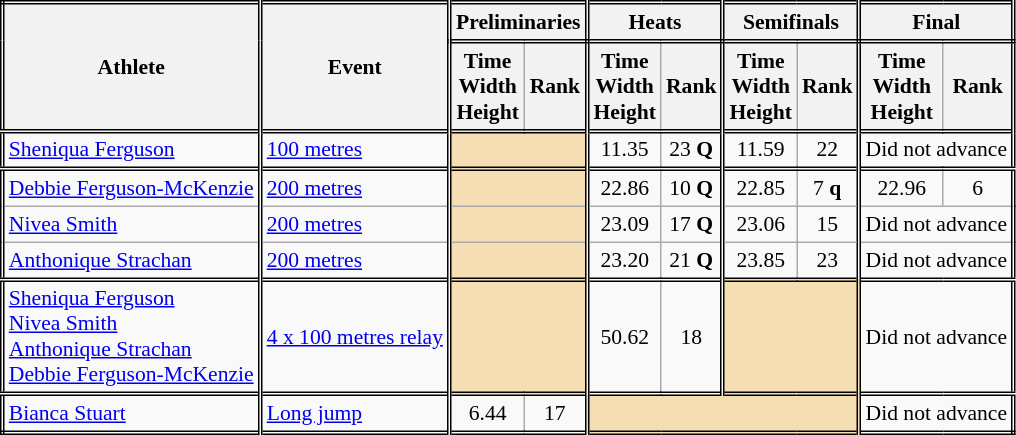<table class=wikitable style="font-size:90%; border: double;">
<tr>
<th rowspan="2" style="border-right:double">Athlete</th>
<th rowspan="2" style="border-right:double">Event</th>
<th colspan="2" style="border-right:double; border-bottom:double;">Preliminaries</th>
<th colspan="2" style="border-right:double; border-bottom:double;">Heats</th>
<th colspan="2" style="border-right:double; border-bottom:double;">Semifinals</th>
<th colspan="2" style="border-right:double; border-bottom:double;">Final</th>
</tr>
<tr>
<th>Time<br>Width<br>Height</th>
<th style="border-right:double">Rank</th>
<th>Time<br>Width<br>Height</th>
<th style="border-right:double">Rank</th>
<th>Time<br>Width<br>Height</th>
<th style="border-right:double">Rank</th>
<th>Time<br>Width<br>Height</th>
<th style="border-right:double">Rank</th>
</tr>
<tr style="border-top: double;">
<td style="border-right:double"><a href='#'>Sheniqua Ferguson</a></td>
<td style="border-right:double"><a href='#'>100 metres</a></td>
<td style="border-right:double" colspan= 2 bgcolor="wheat"></td>
<td align=center>11.35</td>
<td align=center style="border-right:double">23 <strong>Q</strong></td>
<td align=center>11.59</td>
<td align=center style="border-right:double">22</td>
<td colspan="2" align=center>Did not advance</td>
</tr>
<tr style="border-top: double;">
<td style="border-right:double"><a href='#'>Debbie Ferguson-McKenzie</a></td>
<td style="border-right:double"><a href='#'>200 metres</a></td>
<td style="border-right:double" colspan= 2 bgcolor="wheat"></td>
<td align=center>22.86</td>
<td align=center style="border-right:double">10 <strong>Q</strong></td>
<td align=center>22.85</td>
<td align=center style="border-right:double">7 <strong>q</strong></td>
<td align=center>22.96</td>
<td align=center>6</td>
</tr>
<tr>
<td style="border-right:double"><a href='#'>Nivea Smith</a></td>
<td style="border-right:double"><a href='#'>200 metres</a></td>
<td style="border-right:double" colspan= 2 bgcolor="wheat"></td>
<td align=center>23.09</td>
<td align=center style="border-right:double">17 <strong>Q</strong></td>
<td align=center>23.06</td>
<td align=center style="border-right:double">15</td>
<td colspan="2" align=center>Did not advance</td>
</tr>
<tr>
<td style="border-right:double"><a href='#'>Anthonique Strachan</a></td>
<td style="border-right:double"><a href='#'>200 metres</a></td>
<td style="border-right:double" colspan= 2 bgcolor="wheat"></td>
<td align=center>23.20</td>
<td align=center style="border-right:double">21 <strong>Q</strong></td>
<td align=center>23.85</td>
<td align=center style="border-right:double">23</td>
<td colspan="2" align=center>Did not advance</td>
</tr>
<tr style="border-top: double;">
<td style="border-right:double"><a href='#'>Sheniqua Ferguson</a><br><a href='#'>Nivea Smith</a><br><a href='#'>Anthonique Strachan</a><br><a href='#'>Debbie Ferguson-McKenzie</a><br></td>
<td style="border-right:double"><a href='#'>4 x 100 metres relay</a></td>
<td style="border-right:double" colspan= 2 bgcolor="wheat"></td>
<td align=center>50.62</td>
<td style="border-right:double" align=center>18</td>
<td style="border-right:double" colspan= 2 bgcolor="wheat"></td>
<td colspan="2" align=center>Did not advance</td>
</tr>
<tr style="border-top: double;">
<td style="border-right:double"><a href='#'>Bianca Stuart</a></td>
<td style="border-right:double"><a href='#'>Long jump</a></td>
<td align=center>6.44</td>
<td align=center style="border-right:double">17</td>
<td style="border-right:double" colspan= 4 bgcolor="wheat"></td>
<td align=center colspan= 2>Did not advance</td>
</tr>
</table>
